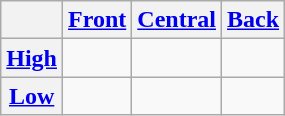<table class=wikitable style=text-align:center>
<tr>
<th></th>
<th><a href='#'>Front</a></th>
<th><a href='#'>Central</a></th>
<th><a href='#'>Back</a></th>
</tr>
<tr>
<th><a href='#'>High</a></th>
<td></td>
<td></td>
<td></td>
</tr>
<tr>
<th><a href='#'>Low</a></th>
<td></td>
<td></td>
<td></td>
</tr>
</table>
